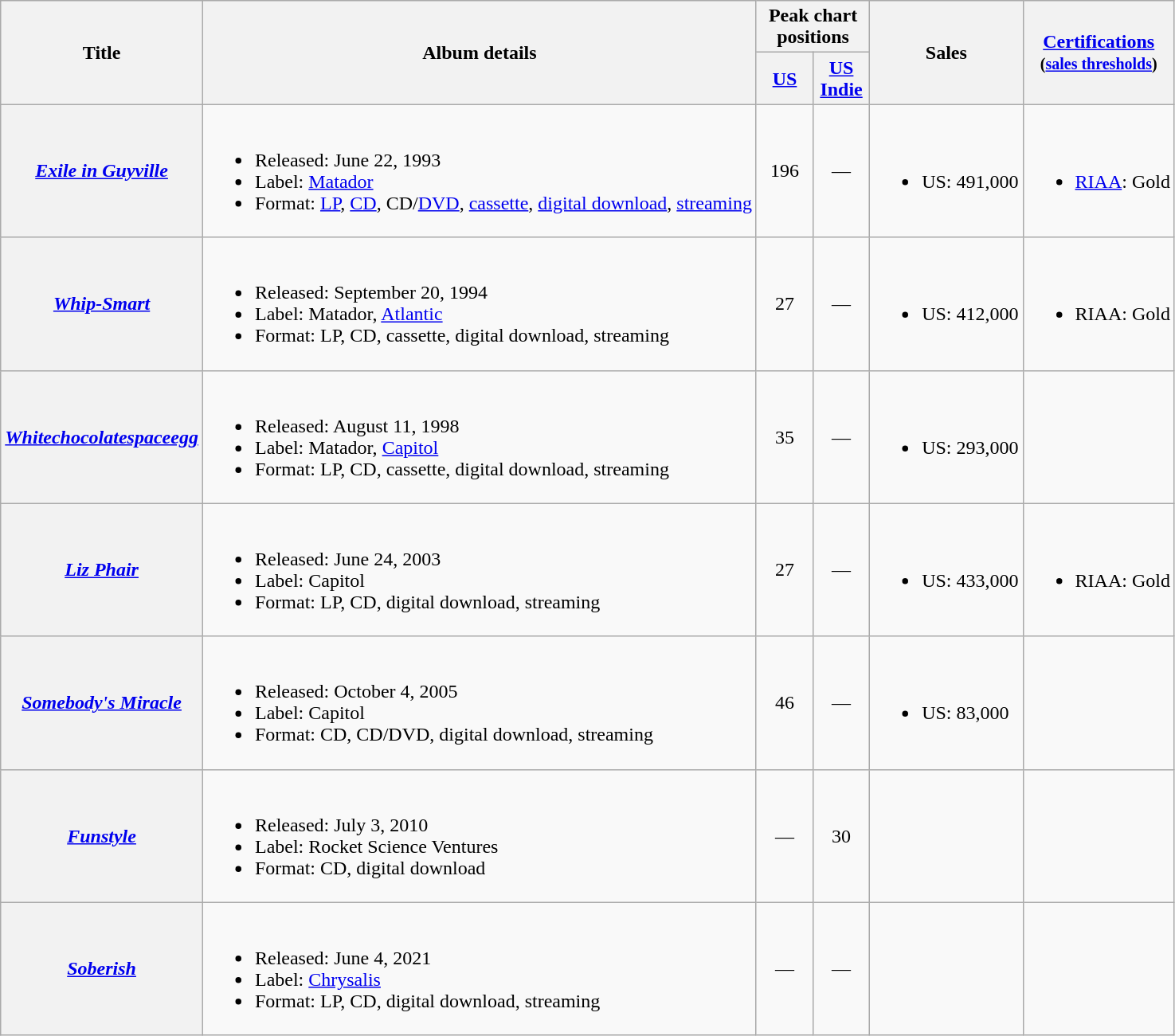<table class="wikitable plainrowheaders">
<tr>
<th scope="col" rowspan="2">Title</th>
<th scope="col" rowspan="2">Album details</th>
<th scope="col" colspan="2">Peak chart positions</th>
<th scope="col" rowspan="2">Sales</th>
<th scope="col" rowspan="2"><a href='#'>Certifications</a><br><small>(<a href='#'>sales thresholds</a>)</small></th>
</tr>
<tr>
<th style="text-align:center; width:40px;"><a href='#'>US</a><br></th>
<th style="text-align:center; width:40px;"><a href='#'>US<br>Indie</a><br></th>
</tr>
<tr>
<th scope="row"><em><a href='#'>Exile in Guyville</a></em></th>
<td><br><ul><li>Released: June 22, 1993</li><li>Label: <a href='#'>Matador</a></li><li>Format: <a href='#'>LP</a>, <a href='#'>CD</a>, CD/<a href='#'>DVD</a>, <a href='#'>cassette</a>, <a href='#'>digital download</a>, <a href='#'>streaming</a></li></ul></td>
<td align=center>196</td>
<td align=center>—</td>
<td><br><ul><li>US: 491,000</li></ul></td>
<td><br><ul><li><a href='#'>RIAA</a>: Gold</li></ul></td>
</tr>
<tr>
<th scope="row"><em><a href='#'>Whip-Smart</a></em></th>
<td><br><ul><li>Released: September 20, 1994</li><li>Label: Matador, <a href='#'>Atlantic</a></li><li>Format: LP, CD, cassette, digital download, streaming</li></ul></td>
<td align=center>27</td>
<td align=center>—</td>
<td><br><ul><li>US: 412,000</li></ul></td>
<td><br><ul><li>RIAA: Gold</li></ul></td>
</tr>
<tr>
<th scope="row"><em><a href='#'>Whitechocolatespaceegg</a></em></th>
<td><br><ul><li>Released: August 11, 1998</li><li>Label: Matador, <a href='#'>Capitol</a></li><li>Format: LP, CD, cassette, digital download, streaming</li></ul></td>
<td align=center>35</td>
<td align=center>—</td>
<td><br><ul><li>US: 293,000</li></ul></td>
<td></td>
</tr>
<tr>
<th scope="row"><em><a href='#'>Liz Phair</a></em></th>
<td><br><ul><li>Released: June 24, 2003</li><li>Label: Capitol</li><li>Format: LP, CD, digital download, streaming</li></ul></td>
<td align=center>27</td>
<td align=center>—</td>
<td><br><ul><li>US: 433,000</li></ul></td>
<td><br><ul><li>RIAA: Gold</li></ul></td>
</tr>
<tr>
<th scope="row"><em><a href='#'>Somebody's Miracle</a></em></th>
<td><br><ul><li>Released: October 4, 2005</li><li>Label: Capitol</li><li>Format: CD, CD/DVD, digital download, streaming</li></ul></td>
<td align=center>46</td>
<td align=center>—</td>
<td><br><ul><li>US: 83,000</li></ul></td>
<td></td>
</tr>
<tr>
<th scope="row"><em><a href='#'>Funstyle</a></em></th>
<td><br><ul><li>Released: July 3, 2010</li><li>Label: Rocket Science Ventures</li><li>Format: CD, digital download</li></ul></td>
<td align=center>—</td>
<td align=center>30</td>
<td></td>
<td></td>
</tr>
<tr>
<th scope="row"><em><a href='#'>Soberish</a></em></th>
<td><br><ul><li>Released: June 4, 2021</li><li>Label: <a href='#'>Chrysalis</a></li><li>Format: LP, CD, digital download, streaming</li></ul></td>
<td style="text-align: center;">—</td>
<td align=center>—</td>
<td></td>
<td></td>
</tr>
</table>
